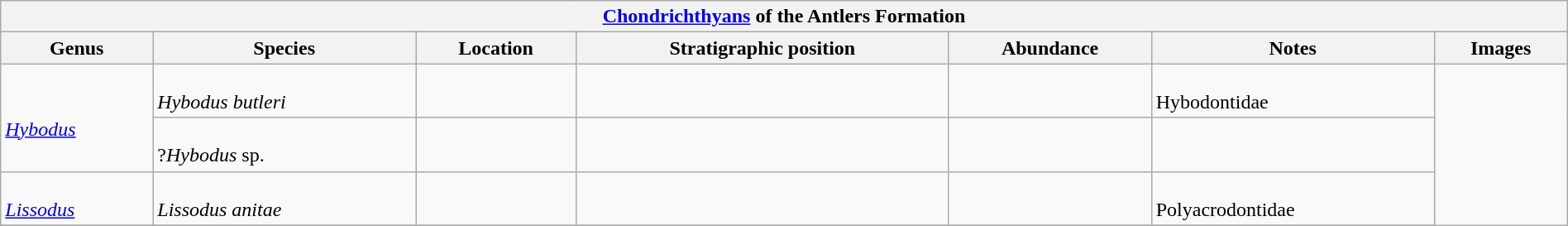<table class="wikitable" align="center" width="100%">
<tr>
<th colspan="7" align="center"><strong><a href='#'>Chondrichthyans</a> of the Antlers Formation</strong></th>
</tr>
<tr>
<th>Genus</th>
<th>Species</th>
<th>Location</th>
<th>Stratigraphic position</th>
<th>Abundance</th>
<th>Notes</th>
<th>Images</th>
</tr>
<tr>
<td rowspan="2"><br><em><a href='#'>Hybodus</a></em></td>
<td><br><em>Hybodus butleri</em></td>
<td></td>
<td></td>
<td></td>
<td><br>Hybodontidae</td>
<td rowspan="99"><br></td>
</tr>
<tr>
<td><br>?<em>Hybodus</em> sp.</td>
<td></td>
<td></td>
<td></td>
<td></td>
</tr>
<tr>
<td><br><em><a href='#'>Lissodus</a></em></td>
<td><br><em>Lissodus anitae</em></td>
<td></td>
<td></td>
<td></td>
<td><br>Polyacrodontidae</td>
</tr>
<tr>
</tr>
</table>
